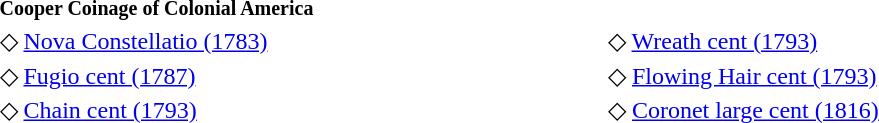<table style="width: 60%; border: none; text-align: left;">
<tr>
<td><strong><small>Cooper Coinage of Colonial America</small></strong></td>
</tr>
<tr>
<td>◇ <a href='#'>Nova Constellatio (1783)</a></td>
<td>◇ <a href='#'>Wreath cent (1793)</a></td>
</tr>
<tr>
<td>◇ <a href='#'>Fugio cent (1787)</a></td>
<td>◇ <a href='#'>Flowing Hair cent (1793)</a></td>
</tr>
<tr>
<td>◇ <a href='#'>Chain cent (1793)</a></td>
<td>◇ <a href='#'>Coronet large cent (1816)</a></td>
</tr>
</table>
